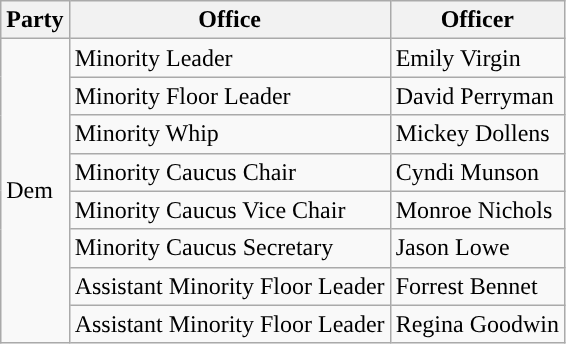<table class=wikitable>
<tr>
<th>Party</th>
<th>Office</th>
<th>Officer</th>
</tr>
<tr>
<td rowspan=8 style="background: ">Dem</td>
<td>Minority Leader</td>
<td>Emily Virgin</td>
</tr>
<tr>
<td>Minority Floor Leader</td>
<td>David Perryman</td>
</tr>
<tr>
<td>Minority Whip</td>
<td>Mickey Dollens</td>
</tr>
<tr>
<td>Minority Caucus Chair</td>
<td>Cyndi Munson</td>
</tr>
<tr>
<td>Minority Caucus Vice Chair</td>
<td>Monroe Nichols</td>
</tr>
<tr>
<td>Minority Caucus Secretary</td>
<td>Jason Lowe</td>
</tr>
<tr>
<td>Assistant Minority Floor Leader</td>
<td>Forrest Bennet</td>
</tr>
<tr>
<td>Assistant Minority Floor Leader</td>
<td>Regina Goodwin</td>
</tr>
</table>
